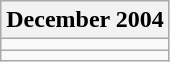<table class="wikitable">
<tr>
<th>December 2004</th>
</tr>
<tr>
<td></td>
</tr>
<tr>
<td></td>
</tr>
</table>
